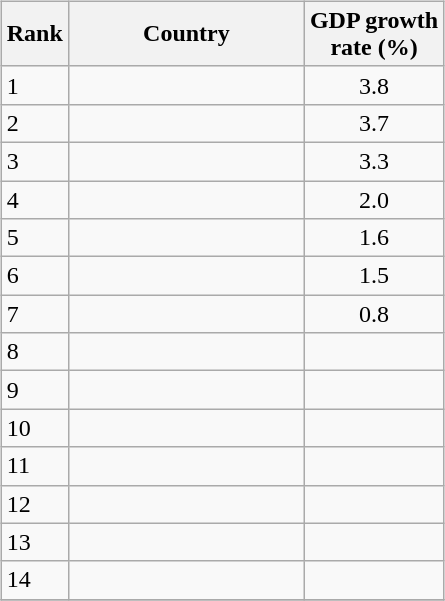<table>
<tr>
<td width="25%" align="centre"></td>
</tr>
<tr valign="top">
<td><br><table class="wikitable sortable">
<tr>
<th style="width:2em;margin-left:auto;margin-right:auto" ! data-sort-type="number">Rank</th>
<th style="width: 150px;">Country</th>
<th>GDP growth<br>rate (%)</th>
</tr>
<tr>
<td>1</td>
<td></td>
<td align=center>3.8</td>
</tr>
<tr>
<td>2</td>
<td></td>
<td align=center>3.7</td>
</tr>
<tr>
<td>3</td>
<td></td>
<td align=center>3.3</td>
</tr>
<tr>
<td>4</td>
<td></td>
<td align=center>2.0</td>
</tr>
<tr>
<td>5</td>
<td></td>
<td align=center>1.6</td>
</tr>
<tr>
<td>6</td>
<td></td>
<td align=center>1.5</td>
</tr>
<tr>
<td>7</td>
<td></td>
<td align=center>0.8</td>
</tr>
<tr>
<td>8</td>
<td></td>
<td align=center></td>
</tr>
<tr>
<td>9</td>
<td></td>
<td align=center></td>
</tr>
<tr>
<td>10</td>
<td></td>
<td align=center></td>
</tr>
<tr>
<td>11</td>
<td></td>
<td align=center></td>
</tr>
<tr>
<td>12</td>
<td></td>
<td align=center></td>
</tr>
<tr>
<td>13</td>
<td></td>
<td align=center></td>
</tr>
<tr>
<td>14</td>
<td></td>
<td align=center></td>
</tr>
<tr>
</tr>
</table>
</td>
</tr>
<tr valign="top">
</tr>
</table>
